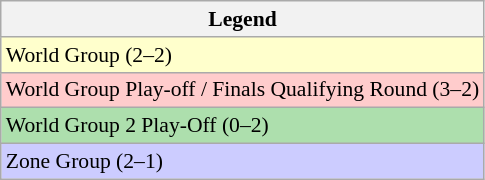<table class=wikitable style=font-size:90%>
<tr>
<th>Legend</th>
</tr>
<tr>
<td bgcolor=ffffcc>World Group (2–2)</td>
</tr>
<tr>
<td bgcolor=ffcccc>World Group Play-off / Finals Qualifying Round (3–2)</td>
</tr>
<tr>
<td bgcolor=addfad>World Group 2 Play-Off (0–2)</td>
</tr>
<tr>
<td bgcolor=#ccf>Zone Group (2–1)</td>
</tr>
</table>
